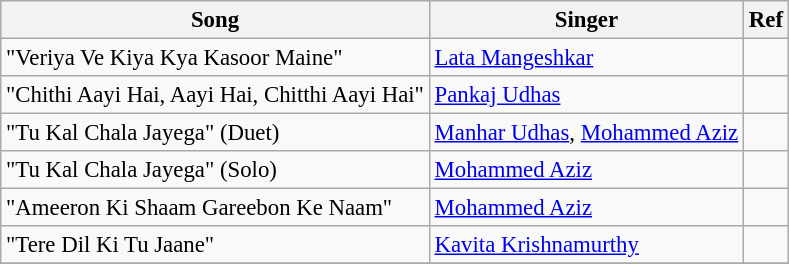<table class="wikitable" style="font-size:95%;">
<tr>
<th>Song</th>
<th>Singer</th>
<th>Ref</th>
</tr>
<tr>
<td>"Veriya Ve Kiya Kya Kasoor Maine"</td>
<td><a href='#'>Lata Mangeshkar</a></td>
<td></td>
</tr>
<tr>
<td>"Chithi Aayi Hai, Aayi Hai, Chitthi Aayi Hai"</td>
<td><a href='#'>Pankaj Udhas</a></td>
<td></td>
</tr>
<tr>
<td>"Tu Kal Chala Jayega" (Duet)</td>
<td><a href='#'>Manhar Udhas</a>, <a href='#'>Mohammed Aziz</a></td>
<td></td>
</tr>
<tr>
<td>"Tu Kal Chala Jayega" (Solo)</td>
<td><a href='#'>Mohammed Aziz</a></td>
<td></td>
</tr>
<tr>
<td>"Ameeron Ki Shaam Gareebon Ke Naam"</td>
<td><a href='#'>Mohammed Aziz</a></td>
<td></td>
</tr>
<tr>
<td>"Tere Dil Ki Tu Jaane"</td>
<td><a href='#'>Kavita Krishnamurthy</a></td>
<td></td>
</tr>
<tr>
</tr>
</table>
